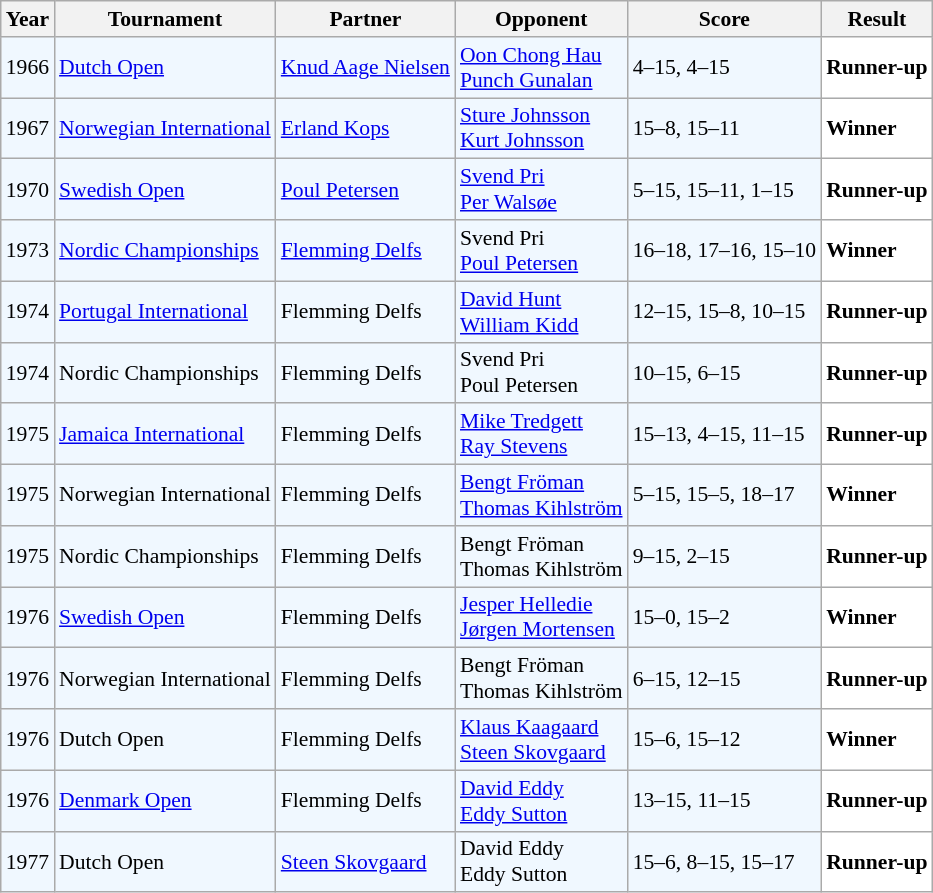<table class="sortable wikitable" style="font-size: 90%;">
<tr>
<th>Year</th>
<th>Tournament</th>
<th>Partner</th>
<th>Opponent</th>
<th>Score</th>
<th>Result</th>
</tr>
<tr style="background:#f0f8ff;">
<td align="center">1966</td>
<td align="left"><a href='#'>Dutch Open</a></td>
<td align="left"> <a href='#'>Knud Aage Nielsen</a></td>
<td align="left"> <a href='#'>Oon Chong Hau</a> <br>  <a href='#'>Punch Gunalan</a></td>
<td align="left">4–15, 4–15</td>
<td style="text-align:left; background:white"> <strong>Runner-up</strong></td>
</tr>
<tr style="background:#f0f8ff;">
<td align="center">1967</td>
<td align="left"><a href='#'>Norwegian International</a></td>
<td align="left"> <a href='#'>Erland Kops</a></td>
<td align="left"> <a href='#'>Sture Johnsson</a> <br>  <a href='#'>Kurt Johnsson</a></td>
<td align="left">15–8, 15–11</td>
<td style="text-align:left; background: white"> <strong>Winner</strong></td>
</tr>
<tr style="background:#f0f8ff;">
<td align="center">1970</td>
<td align="left"><a href='#'>Swedish Open</a></td>
<td align="left"> <a href='#'>Poul Petersen</a></td>
<td align="left"> <a href='#'>Svend Pri</a> <br>  <a href='#'>Per Walsøe</a></td>
<td align="left">5–15, 15–11, 1–15</td>
<td style="text-align:left; background:white"> <strong>Runner-up</strong></td>
</tr>
<tr style="background:#f0f8ff;">
<td align="center">1973</td>
<td align="left"><a href='#'>Nordic Championships</a></td>
<td align="left"> <a href='#'>Flemming Delfs</a></td>
<td align="left"> Svend Pri <br>  <a href='#'>Poul Petersen</a></td>
<td align="left">16–18, 17–16, 15–10</td>
<td style="text-align:left; background:white"> <strong>Winner</strong></td>
</tr>
<tr style="background:#f0f8ff;">
<td align="center">1974</td>
<td align="left"><a href='#'>Portugal International</a></td>
<td align="left"> Flemming Delfs</td>
<td align="left"> <a href='#'>David Hunt</a> <br>  <a href='#'>William Kidd</a></td>
<td align="left">12–15, 15–8, 10–15</td>
<td style="text-align:left; background:white"> <strong>Runner-up</strong></td>
</tr>
<tr style="background:#f0f8ff;">
<td align="center">1974</td>
<td align="left">Nordic Championships</td>
<td align="left"> Flemming Delfs</td>
<td align="left"> Svend Pri <br>  Poul Petersen</td>
<td align="left">10–15, 6–15</td>
<td style="text-align:left; background:white"> <strong>Runner-up</strong></td>
</tr>
<tr style="background:#f0f8ff;">
<td align="center">1975</td>
<td align="left"><a href='#'>Jamaica International</a></td>
<td align="left"> Flemming Delfs</td>
<td align="left"> <a href='#'>Mike Tredgett</a><br>  <a href='#'>Ray Stevens</a></td>
<td align="left">15–13, 4–15, 11–15</td>
<td style="text-align:left; background:white"> <strong>Runner-up</strong></td>
</tr>
<tr style="background:#f0f8ff;">
<td align="center">1975</td>
<td align="left">Norwegian International</td>
<td align="left"> Flemming Delfs</td>
<td align="left"> <a href='#'>Bengt Fröman</a><br> <a href='#'>Thomas Kihlström</a></td>
<td align="left">5–15, 15–5, 18–17</td>
<td style="text-align:left; background:white"> <strong>Winner</strong></td>
</tr>
<tr style="background:#f0f8ff;">
<td align="center">1975</td>
<td align="left">Nordic Championships</td>
<td align="left"> Flemming Delfs</td>
<td align="left"> Bengt Fröman<br> Thomas Kihlström</td>
<td align="left">9–15, 2–15</td>
<td style="text-align:left; background:white"> <strong>Runner-up</strong></td>
</tr>
<tr style="background:#f0f8ff;">
<td align="center">1976</td>
<td align="left"><a href='#'>Swedish Open</a></td>
<td align="left"> Flemming Delfs</td>
<td align="left"> <a href='#'>Jesper Helledie</a><br> <a href='#'>Jørgen Mortensen</a></td>
<td align="left">15–0, 15–2</td>
<td style="text-align:left; background:white"> <strong>Winner</strong></td>
</tr>
<tr style="background:#f0f8ff;">
<td align="center">1976</td>
<td align="left">Norwegian International</td>
<td align="left"> Flemming Delfs</td>
<td align="left"> Bengt Fröman<br> Thomas Kihlström</td>
<td align="left">6–15, 12–15</td>
<td style="text-align:left; background:white"> <strong>Runner-up</strong></td>
</tr>
<tr style="background:#f0f8ff;">
<td align="center">1976</td>
<td align="left">Dutch Open</td>
<td align="left"> Flemming Delfs</td>
<td align="left"> <a href='#'>Klaus Kaagaard</a><br> <a href='#'>Steen Skovgaard</a></td>
<td align="left">15–6, 15–12</td>
<td style="text-align:left; background:white"> <strong>Winner</strong></td>
</tr>
<tr style="background:#f0f8ff;">
<td align="center">1976</td>
<td align="left"><a href='#'>Denmark Open</a></td>
<td align="left"> Flemming Delfs</td>
<td align="left"> <a href='#'>David Eddy</a><br>  <a href='#'>Eddy Sutton</a></td>
<td align="left">13–15, 11–15</td>
<td style="text-align:left; background:white"> <strong>Runner-up</strong></td>
</tr>
<tr style="background:#f0f8ff;">
<td align="center">1977</td>
<td align="left">Dutch Open</td>
<td align="left"> <a href='#'>Steen Skovgaard</a></td>
<td align="left"> David Eddy<br> Eddy Sutton</td>
<td align="left">15–6, 8–15, 15–17</td>
<td style="text-align:left; background:white"> <strong>Runner-up</strong></td>
</tr>
</table>
